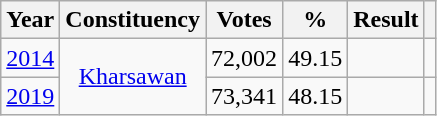<table class="wikitable sortable" style="text-align: center;">
<tr>
<th scope="col">Year</th>
<th scope="col" class="unsortable">Constituency</th>
<th scope="col">Votes</th>
<th scope="col">%</th>
<th scope="col">Result</th>
<th scope="col" class="unsortable"></th>
</tr>
<tr>
<td><a href='#'>2014</a></td>
<td rowspan="6"><a href='#'>Kharsawan</a></td>
<td>72,002</td>
<td>49.15</td>
<td></td>
<td></td>
</tr>
<tr>
<td><a href='#'>2019</a></td>
<td>73,341</td>
<td>48.15</td>
<td></td>
<td></td>
</tr>
</table>
